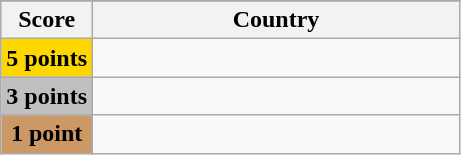<table class="wikitable">
<tr>
</tr>
<tr>
<th scope="col" width="20%">Score</th>
<th scope="col">Country</th>
</tr>
<tr>
<th scope="row" style="background:gold">5 points</th>
<td></td>
</tr>
<tr>
<th scope="row" style="background:silver">3 points</th>
<td></td>
</tr>
<tr>
<th scope="row" style="background:#CC9966">1 point</th>
<td></td>
</tr>
</table>
